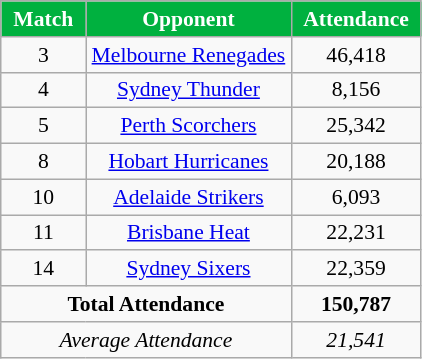<table class="wikitable" style="text-align:center; font-size:90%">
<tr>
<th style="width:50px; background:#00B13F; color:white; text-align:center;">Match</th>
<th style="width:130px; background:#00B13F; color:white; text-align:center;" class="unsortable">Opponent</th>
<th style="width:80px; background:#00B13F; color:white; text-align:center;">Attendance</th>
</tr>
<tr>
<td>3</td>
<td><a href='#'>Melbourne Renegades</a></td>
<td>46,418</td>
</tr>
<tr>
<td>4</td>
<td><a href='#'>Sydney Thunder</a></td>
<td>8,156</td>
</tr>
<tr>
<td>5</td>
<td><a href='#'>Perth Scorchers</a></td>
<td>25,342</td>
</tr>
<tr>
<td>8</td>
<td><a href='#'>Hobart Hurricanes</a></td>
<td>20,188</td>
</tr>
<tr>
<td>10</td>
<td><a href='#'>Adelaide Strikers</a></td>
<td>6,093</td>
</tr>
<tr>
<td>11</td>
<td><a href='#'>Brisbane Heat</a></td>
<td>22,231</td>
</tr>
<tr>
<td>14</td>
<td><a href='#'>Sydney Sixers</a></td>
<td>22,359</td>
</tr>
<tr class="sortbottom">
<td colspan="2"><strong>Total Attendance</strong></td>
<td><strong>150,787</strong></td>
</tr>
<tr class="sortbottom">
<td colspan="2"><em>Average Attendance</em></td>
<td><em>21,541</em></td>
</tr>
</table>
